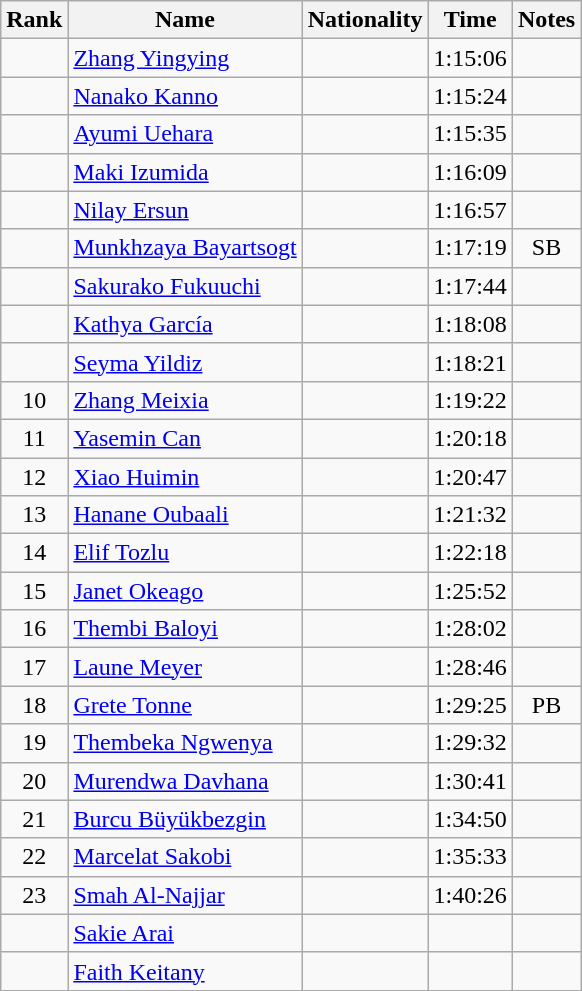<table class="wikitable sortable" style="text-align:center">
<tr>
<th>Rank</th>
<th>Name</th>
<th>Nationality</th>
<th>Time</th>
<th>Notes</th>
</tr>
<tr>
<td></td>
<td align=left><a href='#'>Zhang Yingying</a></td>
<td align=left></td>
<td>1:15:06</td>
<td></td>
</tr>
<tr>
<td></td>
<td align=left><a href='#'>Nanako Kanno</a></td>
<td align=left></td>
<td>1:15:24</td>
<td></td>
</tr>
<tr>
<td></td>
<td align=left><a href='#'>Ayumi Uehara</a></td>
<td align=left></td>
<td>1:15:35</td>
<td></td>
</tr>
<tr>
<td></td>
<td align=left><a href='#'>Maki Izumida</a></td>
<td align=left></td>
<td>1:16:09</td>
<td></td>
</tr>
<tr>
<td></td>
<td align=left><a href='#'>Nilay Ersun</a></td>
<td align=left></td>
<td>1:16:57</td>
<td></td>
</tr>
<tr>
<td></td>
<td align=left><a href='#'>Munkhzaya Bayartsogt</a></td>
<td align=left></td>
<td>1:17:19</td>
<td>SB</td>
</tr>
<tr>
<td></td>
<td align=left><a href='#'>Sakurako Fukuuchi</a></td>
<td align=left></td>
<td>1:17:44</td>
<td></td>
</tr>
<tr>
<td></td>
<td align=left><a href='#'>Kathya García</a></td>
<td align=left></td>
<td>1:18:08</td>
<td></td>
</tr>
<tr>
<td></td>
<td align=left><a href='#'>Seyma Yildiz</a></td>
<td align=left></td>
<td>1:18:21</td>
<td></td>
</tr>
<tr>
<td>10</td>
<td align=left><a href='#'>Zhang Meixia</a></td>
<td align=left></td>
<td>1:19:22</td>
<td></td>
</tr>
<tr>
<td>11</td>
<td align=left><a href='#'>Yasemin Can</a></td>
<td align=left></td>
<td>1:20:18</td>
<td></td>
</tr>
<tr>
<td>12</td>
<td align=left><a href='#'>Xiao Huimin</a></td>
<td align=left></td>
<td>1:20:47</td>
<td></td>
</tr>
<tr>
<td>13</td>
<td align=left><a href='#'>Hanane Oubaali</a></td>
<td align=left></td>
<td>1:21:32</td>
<td></td>
</tr>
<tr>
<td>14</td>
<td align=left><a href='#'>Elif Tozlu</a></td>
<td align=left></td>
<td>1:22:18</td>
<td></td>
</tr>
<tr>
<td>15</td>
<td align=left><a href='#'>Janet Okeago</a></td>
<td align=left></td>
<td>1:25:52</td>
<td></td>
</tr>
<tr>
<td>16</td>
<td align=left><a href='#'>Thembi Baloyi</a></td>
<td align=left></td>
<td>1:28:02</td>
<td></td>
</tr>
<tr>
<td>17</td>
<td align=left><a href='#'>Laune Meyer</a></td>
<td align=left></td>
<td>1:28:46</td>
<td></td>
</tr>
<tr>
<td>18</td>
<td align=left><a href='#'>Grete Tonne</a></td>
<td align=left></td>
<td>1:29:25</td>
<td>PB</td>
</tr>
<tr>
<td>19</td>
<td align=left><a href='#'>Thembeka Ngwenya</a></td>
<td align=left></td>
<td>1:29:32</td>
<td></td>
</tr>
<tr>
<td>20</td>
<td align=left><a href='#'>Murendwa Davhana</a></td>
<td align=left></td>
<td>1:30:41</td>
<td></td>
</tr>
<tr>
<td>21</td>
<td align=left><a href='#'>Burcu Büyükbezgin</a></td>
<td align=left></td>
<td>1:34:50</td>
<td></td>
</tr>
<tr>
<td>22</td>
<td align=left><a href='#'>Marcelat Sakobi</a></td>
<td align=left></td>
<td>1:35:33</td>
<td></td>
</tr>
<tr>
<td>23</td>
<td align=left><a href='#'>Smah Al-Najjar</a></td>
<td align=left></td>
<td>1:40:26</td>
<td></td>
</tr>
<tr>
<td></td>
<td align=left><a href='#'>Sakie Arai</a></td>
<td align=left></td>
<td></td>
<td></td>
</tr>
<tr>
<td></td>
<td align=left><a href='#'>Faith Keitany</a></td>
<td align=left></td>
<td></td>
<td></td>
</tr>
</table>
